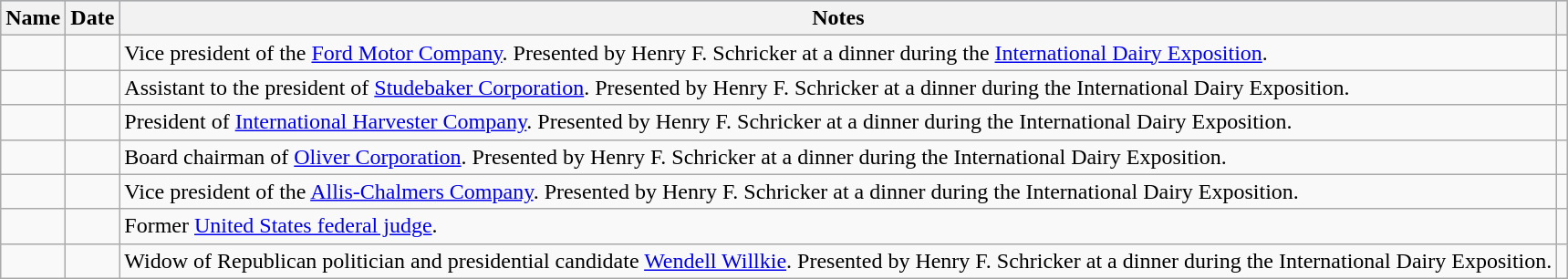<table class="wikitable sortable plainheaders">
<tr style="background:#b0c4de; text-align:center;">
<th scope="col">Name</th>
<th scope="col">Date</th>
<th scope="col" class="unsortable">Notes</th>
<th scope="col" class="unsortable"></th>
</tr>
<tr>
<td></td>
<td></td>
<td>Vice president of the <a href='#'>Ford Motor Company</a>. Presented by Henry F. Schricker at a dinner during the <a href='#'>International Dairy Exposition</a>.</td>
<td style="text-align:center;"></td>
</tr>
<tr>
<td></td>
<td></td>
<td>Assistant to the president of <a href='#'>Studebaker Corporation</a>. Presented by Henry F. Schricker at a dinner during the International Dairy Exposition.</td>
<td style="text-align:center;"></td>
</tr>
<tr>
<td></td>
<td></td>
<td>President of <a href='#'>International Harvester Company</a>. Presented by Henry F. Schricker at a dinner during the International Dairy Exposition.</td>
<td style="text-align:center;"></td>
</tr>
<tr>
<td></td>
<td></td>
<td>Board chairman of <a href='#'>Oliver Corporation</a>. Presented by Henry F. Schricker at a dinner during the International Dairy Exposition.</td>
<td style="text-align:center;"></td>
</tr>
<tr>
<td></td>
<td></td>
<td>Vice president of the <a href='#'>Allis-Chalmers Company</a>. Presented by Henry F. Schricker at a dinner during the International Dairy Exposition.</td>
<td style="text-align:center;"></td>
</tr>
<tr>
<td></td>
<td></td>
<td>Former <a href='#'>United States federal judge</a>.</td>
<td style="text-align:center;"></td>
</tr>
<tr>
<td></td>
<td></td>
<td>Widow of Republican politician and presidential candidate <a href='#'>Wendell Willkie</a>. Presented by Henry F. Schricker at a dinner during the International Dairy Exposition.</td>
<td style="text-align:center;"></td>
</tr>
</table>
